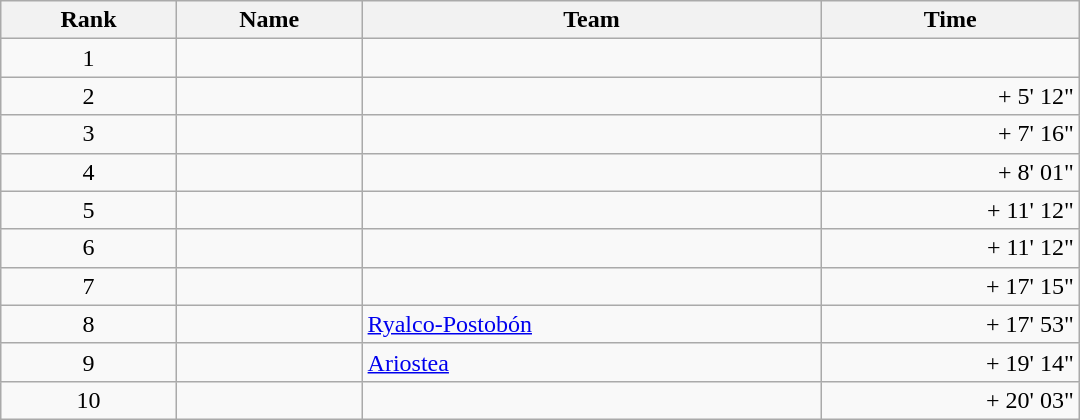<table class="wikitable" style="width:45em;margin-bottom:0;">
<tr>
<th>Rank</th>
<th>Name</th>
<th>Team</th>
<th>Time</th>
</tr>
<tr>
<td style="text-align:center;">1</td>
<td> </td>
<td></td>
<td align=right></td>
</tr>
<tr>
<td style="text-align:center;">2</td>
<td> </td>
<td></td>
<td align=right>+ 5' 12"</td>
</tr>
<tr>
<td style="text-align:center;">3</td>
<td></td>
<td></td>
<td align=right>+ 7' 16"</td>
</tr>
<tr>
<td style="text-align:center;">4</td>
<td></td>
<td></td>
<td align=right>+ 8' 01"</td>
</tr>
<tr>
<td style="text-align:center;">5</td>
<td></td>
<td></td>
<td align=right>+ 11' 12"</td>
</tr>
<tr>
<td style="text-align:center;">6</td>
<td></td>
<td></td>
<td align=right>+ 11' 12"</td>
</tr>
<tr>
<td style="text-align:center;">7</td>
<td> </td>
<td></td>
<td align=right>+ 17' 15"</td>
</tr>
<tr>
<td style="text-align:center;">8</td>
<td></td>
<td><a href='#'>Ryalco-Postobón</a></td>
<td align=right>+ 17' 53"</td>
</tr>
<tr>
<td style="text-align:center;">9</td>
<td></td>
<td><a href='#'>Ariostea</a></td>
<td align=right>+ 19' 14"</td>
</tr>
<tr>
<td style="text-align:center;">10</td>
<td></td>
<td></td>
<td align=right>+ 20' 03"</td>
</tr>
</table>
